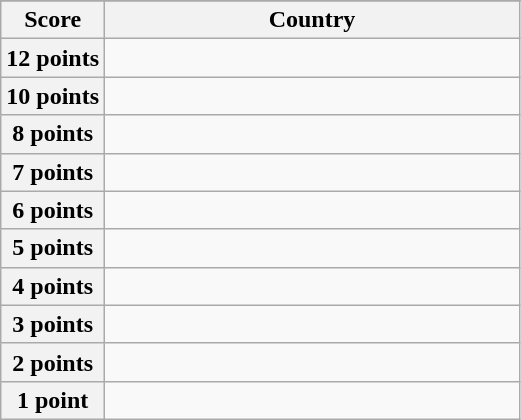<table class="wikitable">
<tr>
</tr>
<tr>
<th scope="col" width="20%">Score</th>
<th scope="col">Country</th>
</tr>
<tr>
<th scope="row">12 points</th>
<td></td>
</tr>
<tr>
<th scope="row">10 points</th>
<td></td>
</tr>
<tr>
<th scope="row">8 points</th>
<td></td>
</tr>
<tr>
<th scope="row">7 points</th>
<td></td>
</tr>
<tr>
<th scope="row">6 points</th>
<td></td>
</tr>
<tr>
<th scope="row">5 points</th>
<td></td>
</tr>
<tr>
<th scope="row">4 points</th>
<td></td>
</tr>
<tr>
<th scope="row">3 points</th>
<td></td>
</tr>
<tr>
<th scope="row">2 points</th>
<td></td>
</tr>
<tr>
<th scope="row">1 point</th>
<td></td>
</tr>
</table>
